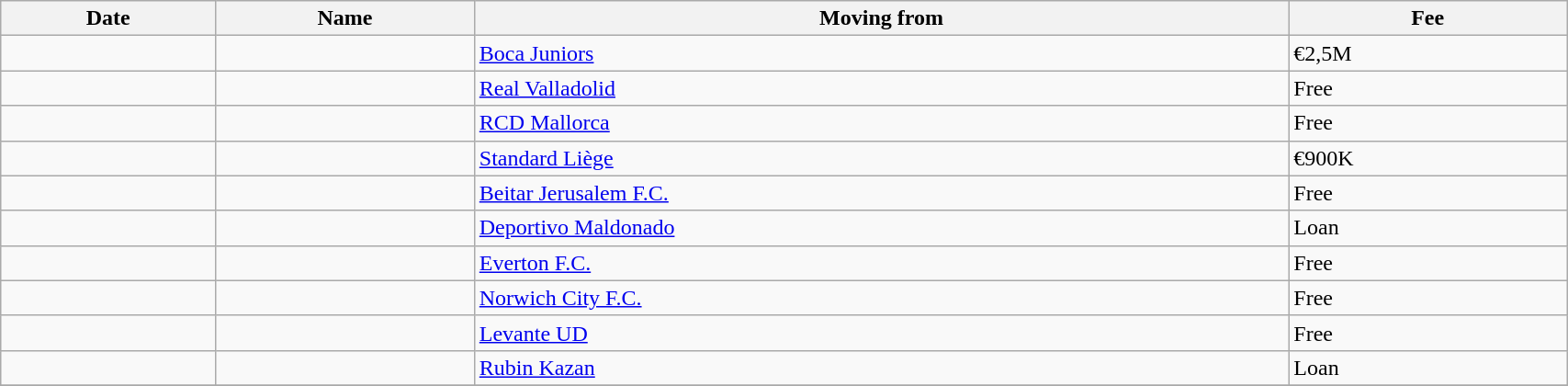<table class="wikitable sortable" width=90%>
<tr>
<th>Date</th>
<th>Name</th>
<th>Moving from</th>
<th>Fee</th>
</tr>
<tr>
<td></td>
<td> </td>
<td> <a href='#'>Boca Juniors</a></td>
<td>€2,5M</td>
</tr>
<tr>
<td></td>
<td> </td>
<td> <a href='#'>Real Valladolid</a></td>
<td> Free</td>
</tr>
<tr>
<td></td>
<td> </td>
<td> <a href='#'>RCD Mallorca</a></td>
<td>Free</td>
</tr>
<tr>
<td></td>
<td> </td>
<td> <a href='#'>Standard Liège</a></td>
<td>€900K</td>
</tr>
<tr>
<td></td>
<td> </td>
<td> <a href='#'>Beitar Jerusalem F.C.</a></td>
<td>Free</td>
</tr>
<tr>
<td></td>
<td> </td>
<td> <a href='#'>Deportivo Maldonado</a></td>
<td>Loan</td>
</tr>
<tr>
<td></td>
<td> </td>
<td> <a href='#'>Everton F.C.</a></td>
<td>Free</td>
</tr>
<tr>
<td></td>
<td> </td>
<td> <a href='#'>Norwich City F.C.</a></td>
<td>Free</td>
</tr>
<tr>
<td></td>
<td> </td>
<td> <a href='#'>Levante UD</a></td>
<td>Free</td>
</tr>
<tr>
<td></td>
<td> </td>
<td> <a href='#'>Rubin Kazan</a></td>
<td>Loan</td>
</tr>
<tr>
</tr>
</table>
